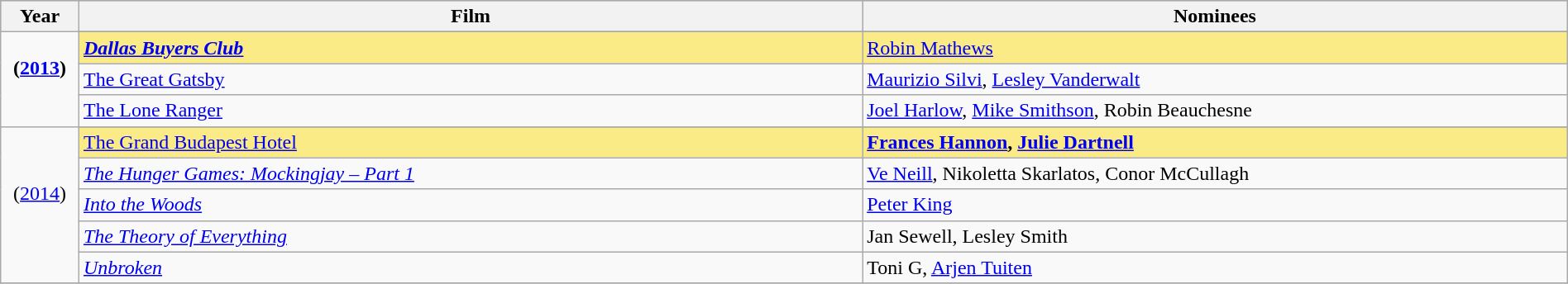<table class="wikitable" style="width:100%">
<tr bgcolor="#bebebe">
<th width="5%">Year</th>
<th width="50%">Film</th>
<th width="45%">Nominees</th>
</tr>
<tr>
<td rowspan=4 style="text-align:center"><strong>(<a href='#'>2013</a>)</strong><br> <br> </td>
</tr>
<tr style="background:#FAEB86">
<td><strong><em><a href='#'>Dallas Buyers Club</a><em> <strong></td>
<td></strong><a href='#'>Robin Mathews</a><strong></td>
</tr>
<tr>
<td></em><a href='#'>The Great Gatsby</a><em></td>
<td><a href='#'>Maurizio Silvi</a>, <a href='#'>Lesley Vanderwalt</a></td>
</tr>
<tr>
<td></em><a href='#'>The Lone Ranger</a><em></td>
<td><a href='#'>Joel Harlow</a>, <a href='#'>Mike Smithson</a>, Robin Beauchesne</td>
</tr>
<tr>
<td rowspan=6 style="text-align:center"></strong>(<a href='#'>2014</a>)<strong><br> <br> </td>
</tr>
<tr style="background:#FAEB86">
<td></em></strong><a href='#'>The Grand Budapest Hotel</a></em> </strong></td>
<td><strong><a href='#'>Frances Hannon</a>, <a href='#'>Julie Dartnell</a></strong></td>
</tr>
<tr>
<td><em><a href='#'>The Hunger Games: Mockingjay – Part 1</a></em></td>
<td><a href='#'>Ve Neill</a>, Nikoletta Skarlatos, Conor McCullagh</td>
</tr>
<tr>
<td><em><a href='#'>Into the Woods</a></em></td>
<td><a href='#'>Peter King</a></td>
</tr>
<tr>
<td><em><a href='#'>The Theory of Everything</a></em></td>
<td>Jan Sewell, Lesley Smith</td>
</tr>
<tr>
<td><em><a href='#'>Unbroken</a></em></td>
<td>Toni G, <a href='#'>Arjen Tuiten</a></td>
</tr>
<tr>
</tr>
</table>
